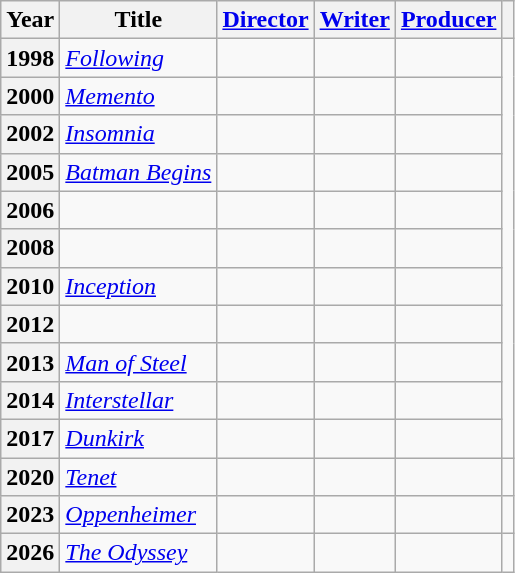<table class="wikitable plainrowheaders">
<tr>
<th scope="col">Year</th>
<th scope="col">Title</th>
<th scope="col"><a href='#'>Director</a></th>
<th scope="col"><a href='#'>Writer</a></th>
<th scope="col"><a href='#'>Producer</a></th>
<th scope="col"></th>
</tr>
<tr>
<th scope=row>1998</th>
<td><em><a href='#'>Following</a></em></td>
<td></td>
<td></td>
<td></td>
<td rowspan=11 style="text-align:center;"></td>
</tr>
<tr>
<th scope=row>2000</th>
<td><em><a href='#'>Memento</a></em></td>
<td></td>
<td></td>
<td></td>
</tr>
<tr>
<th scope=row>2002</th>
<td><em><a href='#'>Insomnia</a></em></td>
<td></td>
<td></td>
<td></td>
</tr>
<tr>
<th scope=row>2005</th>
<td><em><a href='#'>Batman Begins</a></em></td>
<td></td>
<td></td>
<td></td>
</tr>
<tr>
<th scope=row>2006</th>
<td><em></em></td>
<td></td>
<td></td>
<td></td>
</tr>
<tr>
<th scope=row>2008</th>
<td><em></em></td>
<td></td>
<td></td>
<td></td>
</tr>
<tr>
<th scope=row>2010</th>
<td><em><a href='#'>Inception</a></em></td>
<td></td>
<td></td>
<td></td>
</tr>
<tr>
<th scope=row>2012</th>
<td><em></em></td>
<td></td>
<td></td>
<td></td>
</tr>
<tr>
<th scope=row>2013</th>
<td><em><a href='#'>Man of Steel</a></em></td>
<td></td>
<td></td>
<td></td>
</tr>
<tr>
<th scope=row>2014</th>
<td><em><a href='#'>Interstellar</a></em></td>
<td></td>
<td></td>
<td></td>
</tr>
<tr>
<th scope=row>2017</th>
<td><em><a href='#'>Dunkirk</a></em></td>
<td></td>
<td></td>
<td></td>
</tr>
<tr>
<th scope=row>2020</th>
<td><em><a href='#'>Tenet</a></em></td>
<td></td>
<td></td>
<td></td>
<td style="text-align:center;"></td>
</tr>
<tr>
<th scope=row>2023</th>
<td><em><a href='#'>Oppenheimer</a></em></td>
<td></td>
<td></td>
<td></td>
<td style="text-align:center;"></td>
</tr>
<tr>
<th scope=row>2026</th>
<td><em><a href='#'>The Odyssey</a></em></td>
<td></td>
<td></td>
<td></td>
<td style="text-align:center;"></td>
</tr>
</table>
